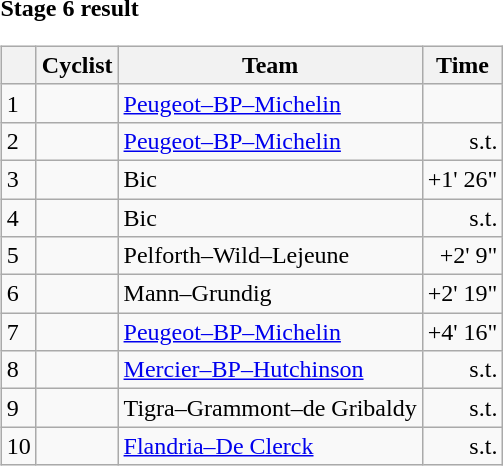<table>
<tr>
<td><strong>Stage 6 result</strong><br><table class="wikitable">
<tr>
<th></th>
<th>Cyclist</th>
<th>Team</th>
<th>Time</th>
</tr>
<tr>
<td>1</td>
<td></td>
<td><a href='#'>Peugeot–BP–Michelin</a></td>
<td align="right"></td>
</tr>
<tr>
<td>2</td>
<td></td>
<td><a href='#'>Peugeot–BP–Michelin</a></td>
<td align="right">s.t.</td>
</tr>
<tr>
<td>3</td>
<td></td>
<td>Bic</td>
<td align="right">+1' 26"</td>
</tr>
<tr>
<td>4</td>
<td></td>
<td>Bic</td>
<td align="right">s.t.</td>
</tr>
<tr>
<td>5</td>
<td></td>
<td>Pelforth–Wild–Lejeune</td>
<td align="right">+2' 9"</td>
</tr>
<tr>
<td>6</td>
<td></td>
<td>Mann–Grundig</td>
<td align="right">+2' 19"</td>
</tr>
<tr>
<td>7</td>
<td></td>
<td><a href='#'>Peugeot–BP–Michelin</a></td>
<td align="right">+4' 16"</td>
</tr>
<tr>
<td>8</td>
<td></td>
<td><a href='#'>Mercier–BP–Hutchinson</a></td>
<td align="right">s.t.</td>
</tr>
<tr>
<td>9</td>
<td></td>
<td>Tigra–Grammont–de Gribaldy</td>
<td align="right">s.t.</td>
</tr>
<tr>
<td>10</td>
<td></td>
<td><a href='#'>Flandria–De Clerck</a></td>
<td align="right">s.t.</td>
</tr>
</table>
</td>
</tr>
</table>
